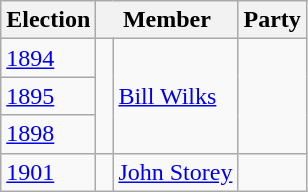<table class="wikitable">
<tr>
<th>Election</th>
<th colspan="2">Member</th>
<th>Party</th>
</tr>
<tr>
<td><a href='#'>1894</a></td>
<td rowspan="3" > </td>
<td rowspan="3"><a href='#'>Bill Wilks</a></td>
<td rowspan="3"></td>
</tr>
<tr>
<td><a href='#'>1895</a></td>
</tr>
<tr>
<td><a href='#'>1898</a></td>
</tr>
<tr>
<td><a href='#'>1901</a></td>
<td> </td>
<td><a href='#'>John Storey</a></td>
<td></td>
</tr>
</table>
